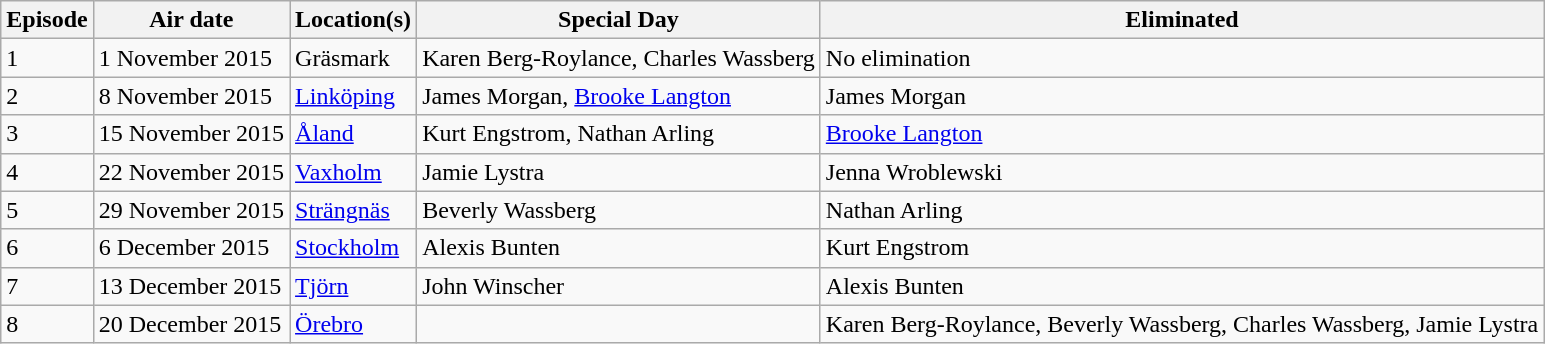<table class="wikitable">
<tr>
<th>Episode</th>
<th>Air date</th>
<th>Location(s)</th>
<th>Special Day</th>
<th>Eliminated</th>
</tr>
<tr>
<td>1</td>
<td>1 November 2015</td>
<td>Gräsmark</td>
<td>Karen Berg-Roylance, Charles Wassberg</td>
<td>No elimination</td>
</tr>
<tr>
<td>2</td>
<td>8 November 2015</td>
<td><a href='#'>Linköping</a></td>
<td>James Morgan, <a href='#'>Brooke Langton</a></td>
<td>James Morgan</td>
</tr>
<tr>
<td>3</td>
<td>15 November 2015</td>
<td><a href='#'>Åland</a></td>
<td>Kurt Engstrom, Nathan Arling</td>
<td><a href='#'>Brooke Langton</a></td>
</tr>
<tr>
<td>4</td>
<td>22 November 2015</td>
<td><a href='#'>Vaxholm</a></td>
<td>Jamie Lystra</td>
<td>Jenna Wroblewski</td>
</tr>
<tr>
<td>5</td>
<td>29 November 2015</td>
<td><a href='#'>Strängnäs</a></td>
<td>Beverly Wassberg</td>
<td>Nathan Arling</td>
</tr>
<tr>
<td>6</td>
<td>6 December 2015</td>
<td><a href='#'>Stockholm</a></td>
<td>Alexis Bunten</td>
<td>Kurt Engstrom</td>
</tr>
<tr>
<td>7</td>
<td>13 December 2015</td>
<td><a href='#'>Tjörn</a></td>
<td>John Winscher</td>
<td>Alexis Bunten</td>
</tr>
<tr>
<td>8</td>
<td>20 December 2015</td>
<td><a href='#'>Örebro</a></td>
<td></td>
<td>Karen Berg-Roylance, Beverly Wassberg, Charles Wassberg, Jamie Lystra</td>
</tr>
</table>
